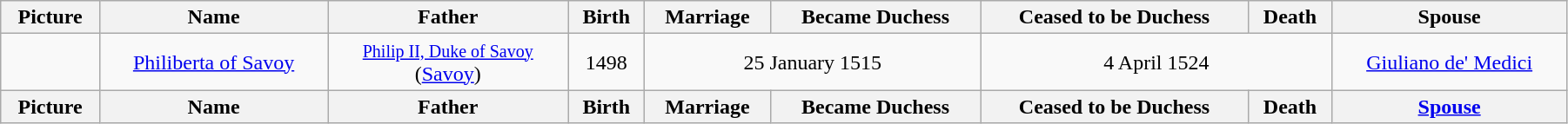<table width=95% class="wikitable">
<tr>
<th>Picture</th>
<th>Name</th>
<th>Father</th>
<th>Birth</th>
<th>Marriage</th>
<th>Became Duchess</th>
<th>Ceased to be Duchess</th>
<th>Death</th>
<th>Spouse</th>
</tr>
<tr>
<td align="center"></td>
<td align="center"><a href='#'>Philiberta of Savoy</a></td>
<td align="center"><small><a href='#'>Philip II, Duke of Savoy</a></small><br>(<a href='#'>Savoy</a>)</td>
<td align="center">1498</td>
<td align="center" colspan="2">25 January 1515</td>
<td align="center" colspan="2">4 April 1524</td>
<td align="center"><a href='#'>Giuliano de' Medici</a></td>
</tr>
<tr>
<th>Picture</th>
<th>Name</th>
<th>Father</th>
<th>Birth</th>
<th>Marriage</th>
<th>Became Duchess</th>
<th>Ceased to be Duchess</th>
<th>Death</th>
<th><a href='#'>Spouse</a></th>
</tr>
</table>
